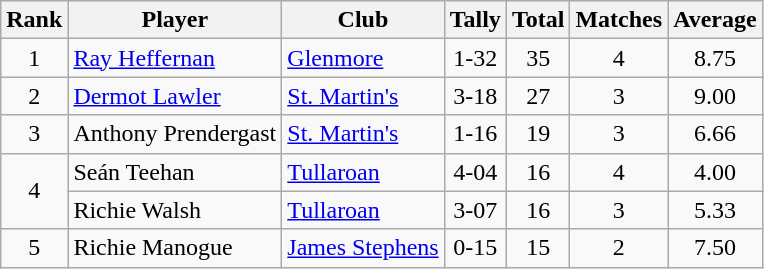<table class="wikitable">
<tr>
<th>Rank</th>
<th>Player</th>
<th>Club</th>
<th>Tally</th>
<th>Total</th>
<th>Matches</th>
<th>Average</th>
</tr>
<tr>
<td rowspan=1 align=center>1</td>
<td><a href='#'>Ray Heffernan</a></td>
<td><a href='#'>Glenmore</a></td>
<td align=center>1-32</td>
<td align=center>35</td>
<td align=center>4</td>
<td align=center>8.75</td>
</tr>
<tr>
<td rowspan=1 align=center>2</td>
<td><a href='#'>Dermot Lawler</a></td>
<td><a href='#'>St. Martin's</a></td>
<td align=center>3-18</td>
<td align=center>27</td>
<td align=center>3</td>
<td align=center>9.00</td>
</tr>
<tr>
<td rowspan=1 align=center>3</td>
<td>Anthony Prendergast</td>
<td><a href='#'>St. Martin's</a></td>
<td align=center>1-16</td>
<td align=center>19</td>
<td align=center>3</td>
<td align=center>6.66</td>
</tr>
<tr>
<td rowspan=2 align=center>4</td>
<td>Seán Teehan</td>
<td><a href='#'>Tullaroan</a></td>
<td align=center>4-04</td>
<td align=center>16</td>
<td align=center>4</td>
<td align=center>4.00</td>
</tr>
<tr>
<td>Richie Walsh</td>
<td><a href='#'>Tullaroan</a></td>
<td align=center>3-07</td>
<td align=center>16</td>
<td align=center>3</td>
<td align=center>5.33</td>
</tr>
<tr>
<td rowspan=1 align=center>5</td>
<td>Richie Manogue</td>
<td><a href='#'>James Stephens</a></td>
<td align=center>0-15</td>
<td align=center>15</td>
<td align=center>2</td>
<td align=center>7.50</td>
</tr>
</table>
